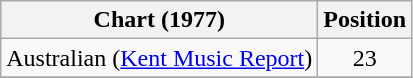<table class="wikitable">
<tr>
<th>Chart (1977)</th>
<th>Position</th>
</tr>
<tr>
<td>Australian (<a href='#'>Kent Music Report</a>)</td>
<td align="center">23</td>
</tr>
<tr>
</tr>
</table>
